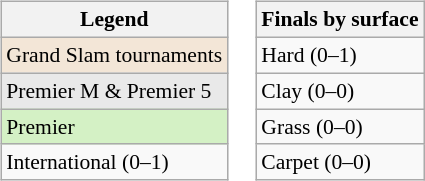<table>
<tr valign=top>
<td><br><table class=wikitable style="font-size:90%">
<tr>
<th>Legend</th>
</tr>
<tr>
<td style="background:#f3e6d7;">Grand Slam tournaments</td>
</tr>
<tr>
<td bgcolor=e9e9e9>Premier M & Premier 5</td>
</tr>
<tr>
<td bgcolor=d4f1c5>Premier</td>
</tr>
<tr>
<td>International (0–1)</td>
</tr>
</table>
</td>
<td><br><table class=wikitable style=font-size:90%>
<tr bgcolor="#eeeeee">
<th>Finals by surface</th>
</tr>
<tr>
<td>Hard (0–1)</td>
</tr>
<tr>
<td>Clay (0–0)</td>
</tr>
<tr>
<td>Grass (0–0)</td>
</tr>
<tr>
<td>Carpet (0–0)</td>
</tr>
</table>
</td>
</tr>
</table>
